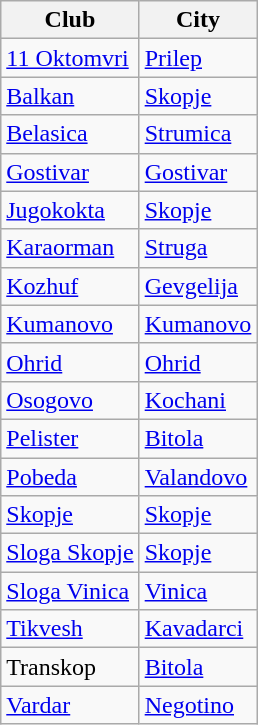<table class="wikitable">
<tr>
<th>Club</th>
<th>City</th>
</tr>
<tr>
<td><a href='#'>11 Oktomvri</a></td>
<td><a href='#'>Prilep</a></td>
</tr>
<tr>
<td><a href='#'>Balkan</a></td>
<td><a href='#'>Skopje</a></td>
</tr>
<tr>
<td><a href='#'>Belasica</a></td>
<td><a href='#'>Strumica</a></td>
</tr>
<tr>
<td><a href='#'>Gostivar</a></td>
<td><a href='#'>Gostivar</a></td>
</tr>
<tr>
<td><a href='#'>Jugokokta</a></td>
<td><a href='#'>Skopje</a></td>
</tr>
<tr>
<td><a href='#'>Karaorman</a></td>
<td><a href='#'>Struga</a></td>
</tr>
<tr>
<td><a href='#'>Kozhuf</a></td>
<td><a href='#'>Gevgelija</a></td>
</tr>
<tr>
<td><a href='#'>Kumanovo</a></td>
<td><a href='#'>Kumanovo</a></td>
</tr>
<tr>
<td><a href='#'>Ohrid</a></td>
<td><a href='#'>Ohrid</a></td>
</tr>
<tr>
<td><a href='#'>Osogovo</a></td>
<td><a href='#'>Kochani</a></td>
</tr>
<tr>
<td><a href='#'>Pelister</a></td>
<td><a href='#'>Bitola</a></td>
</tr>
<tr>
<td><a href='#'>Pobeda</a></td>
<td><a href='#'>Valandovo</a></td>
</tr>
<tr>
<td><a href='#'>Skopje</a></td>
<td><a href='#'>Skopje</a></td>
</tr>
<tr>
<td><a href='#'>Sloga Skopje</a></td>
<td><a href='#'>Skopje</a></td>
</tr>
<tr>
<td><a href='#'>Sloga Vinica</a></td>
<td><a href='#'>Vinica</a></td>
</tr>
<tr>
<td><a href='#'>Tikvesh</a></td>
<td><a href='#'>Kavadarci</a></td>
</tr>
<tr>
<td>Transkop</td>
<td><a href='#'>Bitola</a></td>
</tr>
<tr>
<td><a href='#'>Vardar</a></td>
<td><a href='#'>Negotino</a></td>
</tr>
</table>
